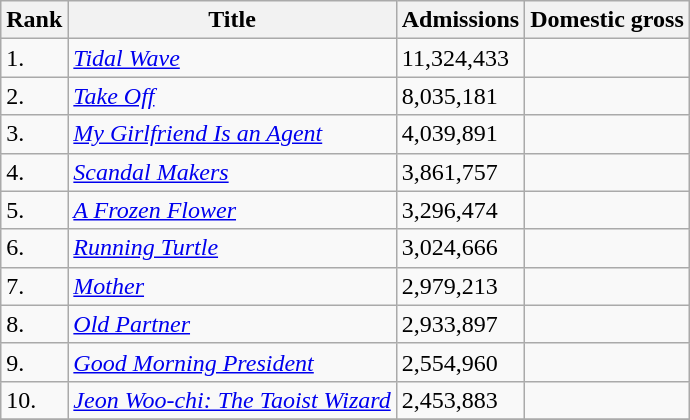<table class="wikitable sortable" style="margin:auto; margin:auto;">
<tr>
<th>Rank</th>
<th>Title</th>
<th>Admissions</th>
<th>Domestic gross</th>
</tr>
<tr>
<td>1.</td>
<td><em><a href='#'>Tidal Wave</a></em></td>
<td>11,324,433</td>
<td></td>
</tr>
<tr>
<td>2.</td>
<td><em><a href='#'>Take Off</a></em></td>
<td>8,035,181</td>
<td></td>
</tr>
<tr>
<td>3.</td>
<td><em><a href='#'>My Girlfriend Is an Agent</a></em></td>
<td>4,039,891</td>
<td></td>
</tr>
<tr>
<td>4.</td>
<td><em><a href='#'>Scandal Makers</a></em></td>
<td>3,861,757</td>
<td></td>
</tr>
<tr>
<td>5.</td>
<td><em><a href='#'>A Frozen Flower</a></em></td>
<td>3,296,474</td>
<td></td>
</tr>
<tr>
<td>6.</td>
<td><em><a href='#'>Running Turtle</a></em></td>
<td>3,024,666</td>
<td></td>
</tr>
<tr>
<td>7.</td>
<td><em><a href='#'>Mother</a></em></td>
<td>2,979,213</td>
<td></td>
</tr>
<tr>
<td>8.</td>
<td><em><a href='#'>Old Partner</a></em></td>
<td>2,933,897</td>
<td></td>
</tr>
<tr>
<td>9.</td>
<td><em><a href='#'>Good Morning President</a></em></td>
<td>2,554,960</td>
<td></td>
</tr>
<tr>
<td>10.</td>
<td><em><a href='#'>Jeon Woo-chi: The Taoist Wizard</a></em></td>
<td>2,453,883</td>
<td></td>
</tr>
<tr>
</tr>
</table>
